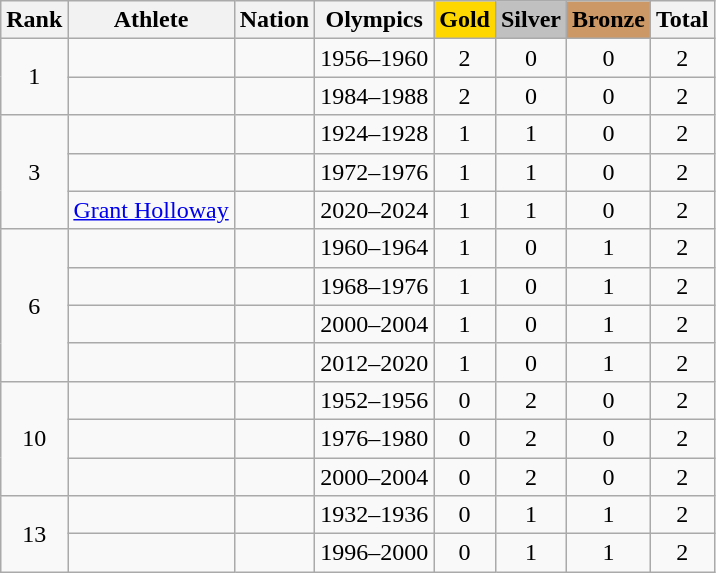<table class="wikitable sortable" style="text-align:center">
<tr>
<th>Rank</th>
<th>Athlete</th>
<th>Nation</th>
<th>Olympics</th>
<th style="background-color:gold">Gold</th>
<th style="background-color:silver">Silver</th>
<th style="background-color:#cc9966">Bronze</th>
<th>Total</th>
</tr>
<tr>
<td rowspan=2>1</td>
<td align=left></td>
<td align=left></td>
<td>1956–1960</td>
<td>2</td>
<td>0</td>
<td>0</td>
<td>2</td>
</tr>
<tr>
<td align=left></td>
<td align=left></td>
<td>1984–1988</td>
<td>2</td>
<td>0</td>
<td>0</td>
<td>2</td>
</tr>
<tr>
<td rowspan="3">3</td>
<td align=left></td>
<td align=left></td>
<td>1924–1928</td>
<td>1</td>
<td>1</td>
<td>0</td>
<td>2</td>
</tr>
<tr>
<td align=left></td>
<td align=left></td>
<td>1972–1976</td>
<td>1</td>
<td>1</td>
<td>0</td>
<td>2</td>
</tr>
<tr>
<td align=left><a href='#'>Grant Holloway</a></td>
<td align=left></td>
<td>2020–2024</td>
<td>1</td>
<td>1</td>
<td>0</td>
<td>2</td>
</tr>
<tr>
<td rowspan="4">6</td>
<td align="left"></td>
<td align="left"></td>
<td>1960–1964</td>
<td>1</td>
<td>0</td>
<td>1</td>
<td>2</td>
</tr>
<tr>
<td align=left></td>
<td align=left></td>
<td>1968–1976</td>
<td>1</td>
<td>0</td>
<td>1</td>
<td>2</td>
</tr>
<tr>
<td align=left></td>
<td align=left></td>
<td>2000–2004</td>
<td>1</td>
<td>0</td>
<td>1</td>
<td>2</td>
</tr>
<tr>
<td align=left></td>
<td align=left></td>
<td>2012–2020</td>
<td>1</td>
<td>0</td>
<td>1</td>
<td>2</td>
</tr>
<tr>
<td rowspan=3>10</td>
<td align="left"></td>
<td align=left></td>
<td>1952–1956</td>
<td>0</td>
<td>2</td>
<td>0</td>
<td>2</td>
</tr>
<tr>
<td align=left></td>
<td align=left></td>
<td>1976–1980</td>
<td>0</td>
<td>2</td>
<td>0</td>
<td>2</td>
</tr>
<tr>
<td align=left></td>
<td align=left></td>
<td>2000–2004</td>
<td>0</td>
<td>2</td>
<td>0</td>
<td>2</td>
</tr>
<tr>
<td rowspan=2>13</td>
<td align="left"></td>
<td align=left></td>
<td>1932–1936</td>
<td>0</td>
<td>1</td>
<td>1</td>
<td>2</td>
</tr>
<tr>
<td align=left></td>
<td align=left></td>
<td>1996–2000</td>
<td>0</td>
<td>1</td>
<td>1</td>
<td>2</td>
</tr>
</table>
